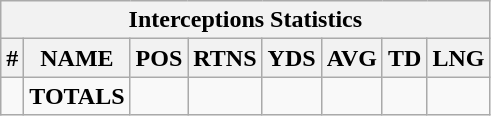<table class="wikitable sortable collapsible collapsed">
<tr>
<th colspan="16">Interceptions Statistics</th>
</tr>
<tr>
<th>#</th>
<th>NAME</th>
<th>POS</th>
<th>RTNS</th>
<th>YDS</th>
<th>AVG</th>
<th>TD</th>
<th>LNG</th>
</tr>
<tr>
<td></td>
<td><strong>TOTALS</strong></td>
<td></td>
<td></td>
<td></td>
<td></td>
<td></td>
<td></td>
</tr>
</table>
